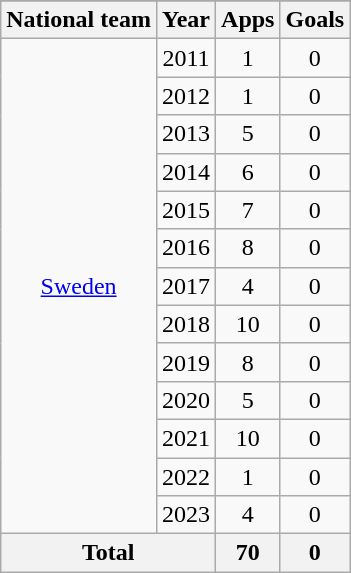<table class="wikitable" style="text-align:center">
<tr>
</tr>
<tr>
<th>National team</th>
<th>Year</th>
<th>Apps</th>
<th>Goals</th>
</tr>
<tr>
<td rowspan="13"><a href='#'>Sweden</a></td>
<td>2011</td>
<td>1</td>
<td>0</td>
</tr>
<tr>
<td>2012</td>
<td>1</td>
<td>0</td>
</tr>
<tr>
<td>2013</td>
<td>5</td>
<td>0</td>
</tr>
<tr>
<td>2014</td>
<td>6</td>
<td>0</td>
</tr>
<tr>
<td>2015</td>
<td>7</td>
<td>0</td>
</tr>
<tr>
<td>2016</td>
<td>8</td>
<td>0</td>
</tr>
<tr>
<td>2017</td>
<td>4</td>
<td>0</td>
</tr>
<tr>
<td>2018</td>
<td>10</td>
<td>0</td>
</tr>
<tr>
<td>2019</td>
<td>8</td>
<td>0</td>
</tr>
<tr>
<td>2020</td>
<td>5</td>
<td>0</td>
</tr>
<tr>
<td>2021</td>
<td>10</td>
<td>0</td>
</tr>
<tr>
<td>2022</td>
<td>1</td>
<td>0</td>
</tr>
<tr>
<td>2023</td>
<td>4</td>
<td>0</td>
</tr>
<tr>
<th colspan="2">Total</th>
<th>70</th>
<th>0</th>
</tr>
</table>
